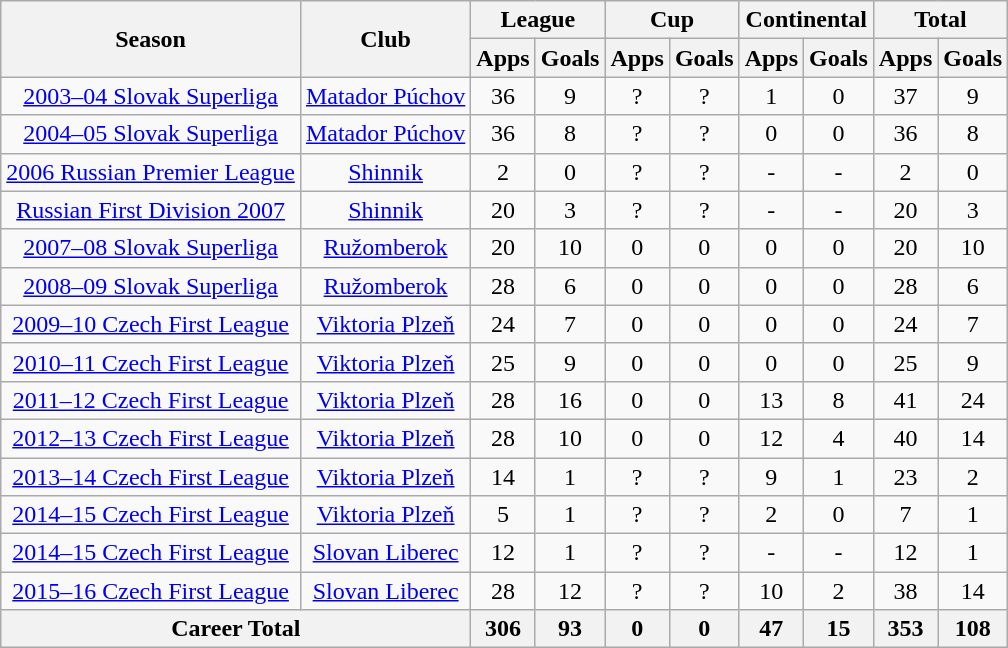<table class="wikitable" style="text-align: center;">
<tr>
<th rowspan="2">Season</th>
<th rowspan="2">Club</th>
<th colspan="2">League</th>
<th colspan="2">Cup</th>
<th colspan="2">Continental</th>
<th colspan="2">Total</th>
</tr>
<tr>
<th>Apps</th>
<th>Goals</th>
<th>Apps</th>
<th>Goals</th>
<th>Apps</th>
<th>Goals</th>
<th>Apps</th>
<th>Goals</th>
</tr>
<tr>
<td><a href='#'>2003–04 Slovak Superliga</a></td>
<td><a href='#'>Matador Púchov</a></td>
<td>36</td>
<td>9</td>
<td>?</td>
<td>?</td>
<td>1</td>
<td>0</td>
<td>37</td>
<td>9</td>
</tr>
<tr>
<td><a href='#'>2004–05 Slovak Superliga</a></td>
<td><a href='#'>Matador Púchov</a></td>
<td>36</td>
<td>8</td>
<td>?</td>
<td>?</td>
<td>0</td>
<td>0</td>
<td>36</td>
<td>8</td>
</tr>
<tr>
<td><a href='#'>2006 Russian Premier League</a></td>
<td><a href='#'>Shinnik</a></td>
<td>2</td>
<td>0</td>
<td>?</td>
<td>?</td>
<td>-</td>
<td>-</td>
<td>2</td>
<td>0</td>
</tr>
<tr>
<td><a href='#'>Russian First Division 2007</a></td>
<td><a href='#'>Shinnik</a></td>
<td>20</td>
<td>3</td>
<td>?</td>
<td>?</td>
<td>-</td>
<td>-</td>
<td>20</td>
<td>3</td>
</tr>
<tr>
<td><a href='#'>2007–08 Slovak Superliga</a></td>
<td><a href='#'>Ružomberok</a></td>
<td>20</td>
<td>10</td>
<td>0</td>
<td>0</td>
<td>0</td>
<td>0</td>
<td>20</td>
<td>10</td>
</tr>
<tr>
<td><a href='#'>2008–09 Slovak Superliga</a></td>
<td><a href='#'>Ružomberok</a></td>
<td>28</td>
<td>6</td>
<td>0</td>
<td>0</td>
<td>0</td>
<td>0</td>
<td>28</td>
<td>6</td>
</tr>
<tr>
<td><a href='#'>2009–10 Czech First League</a></td>
<td><a href='#'>Viktoria Plzeň</a></td>
<td>24</td>
<td>7</td>
<td>0</td>
<td>0</td>
<td>0</td>
<td>0</td>
<td>24</td>
<td>7</td>
</tr>
<tr>
<td><a href='#'>2010–11 Czech First League</a></td>
<td><a href='#'>Viktoria Plzeň</a></td>
<td>25</td>
<td>9</td>
<td>0</td>
<td>0</td>
<td>0</td>
<td>0</td>
<td>25</td>
<td>9</td>
</tr>
<tr>
<td><a href='#'>2011–12 Czech First League</a></td>
<td><a href='#'>Viktoria Plzeň</a></td>
<td>28</td>
<td>16</td>
<td>0</td>
<td>0</td>
<td>13</td>
<td>8</td>
<td>41</td>
<td>24</td>
</tr>
<tr>
<td><a href='#'>2012–13 Czech First League</a></td>
<td><a href='#'>Viktoria Plzeň</a></td>
<td>28</td>
<td>10</td>
<td>0</td>
<td>0</td>
<td>12</td>
<td>4</td>
<td>40</td>
<td>14</td>
</tr>
<tr>
<td><a href='#'>2013–14 Czech First League</a></td>
<td><a href='#'>Viktoria Plzeň</a></td>
<td>14</td>
<td>1</td>
<td>?</td>
<td>?</td>
<td>9</td>
<td>1</td>
<td>23</td>
<td>2</td>
</tr>
<tr>
<td><a href='#'>2014–15 Czech First League</a></td>
<td><a href='#'>Viktoria Plzeň</a></td>
<td>5</td>
<td>1</td>
<td>?</td>
<td>?</td>
<td>2</td>
<td>0</td>
<td>7</td>
<td>1</td>
</tr>
<tr>
<td><a href='#'>2014–15 Czech First League</a></td>
<td><a href='#'>Slovan Liberec</a></td>
<td>12</td>
<td>1</td>
<td>?</td>
<td>?</td>
<td>-</td>
<td>-</td>
<td>12</td>
<td>1</td>
</tr>
<tr>
<td><a href='#'>2015–16 Czech First League</a></td>
<td><a href='#'>Slovan Liberec</a></td>
<td>28</td>
<td>12</td>
<td>?</td>
<td>?</td>
<td>10</td>
<td>2</td>
<td>38</td>
<td>14</td>
</tr>
<tr>
<th colspan="2.5">Career Total</th>
<th>306</th>
<th>93</th>
<th>0</th>
<th>0</th>
<th>47</th>
<th>15</th>
<th>353</th>
<th>108</th>
</tr>
</table>
